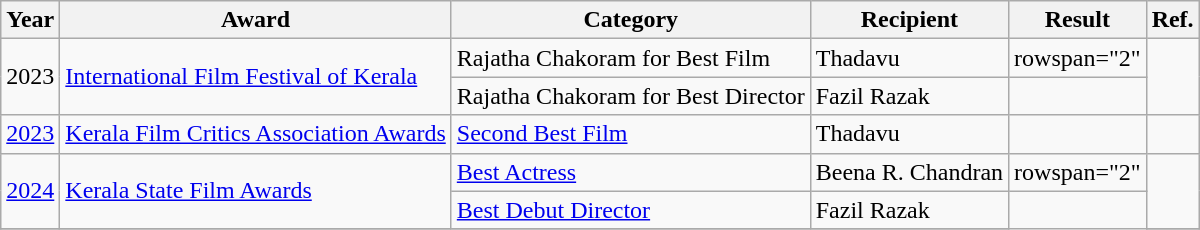<table class="wikitable">
<tr>
<th>Year</th>
<th>Award</th>
<th>Category</th>
<th>Recipient</th>
<th>Result</th>
<th>Ref.</th>
</tr>
<tr>
<td rowspan="2">2023</td>
<td rowspan="2"><a href='#'>International Film Festival of Kerala</a></td>
<td>Rajatha Chakoram for Best Film</td>
<td>Thadavu</td>
<td>rowspan="2" </td>
<td align="center" rowspan="2"></td>
</tr>
<tr>
<td>Rajatha Chakoram for Best Director</td>
<td>Fazil Razak</td>
</tr>
<tr>
<td><a href='#'>2023</a></td>
<td><a href='#'>Kerala Film Critics Association Awards</a></td>
<td><a href='#'>Second Best Film</a></td>
<td>Thadavu</td>
<td></td>
<td align="center"></td>
</tr>
<tr>
<td rowspan="2"><a href='#'>2024</a></td>
<td rowspan="2"><a href='#'>Kerala State Film Awards</a></td>
<td><a href='#'>Best Actress</a></td>
<td>Beena R. Chandran</td>
<td>rowspan="2" </td>
<td align="center" rowspan="2"></td>
</tr>
<tr>
<td><a href='#'>Best Debut Director</a></td>
<td>Fazil Razak</td>
</tr>
<tr>
</tr>
</table>
